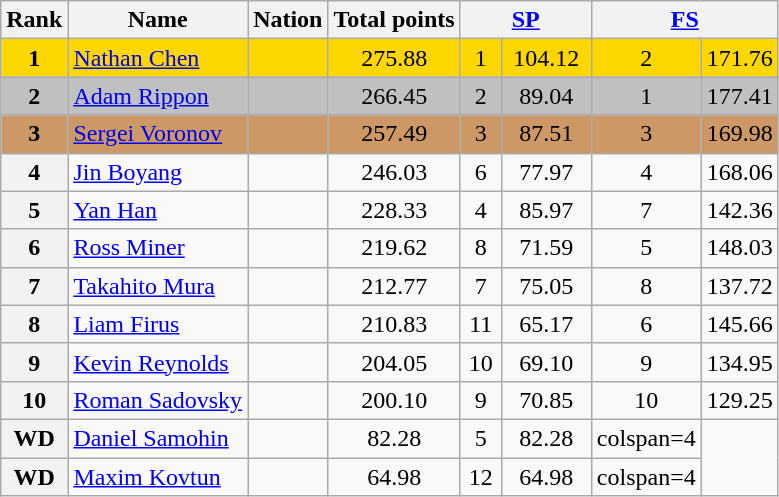<table class="wikitable sortable">
<tr>
<th>Rank</th>
<th>Name</th>
<th>Nation</th>
<th>Total points</th>
<th colspan="2" width="80px"><a href='#'>SP</a></th>
<th colspan="2" width="80px"><a href='#'>FS</a></th>
</tr>
<tr bgcolor="gold">
<td align="center"><strong>1</strong></td>
<td><a href='#'>Nathan Chen</a></td>
<td></td>
<td align="center">275.88</td>
<td align="center">1</td>
<td align="center">104.12</td>
<td align="center">2</td>
<td align="center">171.76</td>
</tr>
<tr bgcolor="silver">
<td align="center"><strong>2</strong></td>
<td><a href='#'>Adam Rippon</a></td>
<td></td>
<td align="center">266.45</td>
<td align="center">2</td>
<td align="center">89.04</td>
<td align="center">1</td>
<td align="center">177.41</td>
</tr>
<tr bgcolor="cc9966">
<td align="center"><strong>3</strong></td>
<td><a href='#'>Sergei Voronov</a></td>
<td></td>
<td align="center">257.49</td>
<td align="center">3</td>
<td align="center">87.51</td>
<td align="center">3</td>
<td align="center">169.98</td>
</tr>
<tr>
<th>4</th>
<td><a href='#'>Jin Boyang</a></td>
<td></td>
<td align="center">246.03</td>
<td align="center">6</td>
<td align="center">77.97</td>
<td align="center">4</td>
<td align="center">168.06</td>
</tr>
<tr>
<th>5</th>
<td><a href='#'>Yan Han</a></td>
<td></td>
<td align="center">228.33</td>
<td align="center">4</td>
<td align="center">85.97</td>
<td align="center">7</td>
<td align="center">142.36</td>
</tr>
<tr>
<th>6</th>
<td><a href='#'>Ross Miner</a></td>
<td></td>
<td align="center">219.62</td>
<td align="center">8</td>
<td align="center">71.59</td>
<td align="center">5</td>
<td align="center">148.03</td>
</tr>
<tr>
<th>7</th>
<td><a href='#'>Takahito Mura</a></td>
<td></td>
<td align="center">212.77</td>
<td align="center">7</td>
<td align="center">75.05</td>
<td align="center">8</td>
<td align="center">137.72</td>
</tr>
<tr>
<th>8</th>
<td><a href='#'>Liam Firus</a></td>
<td></td>
<td align="center">210.83</td>
<td align="center">11</td>
<td align="center">65.17</td>
<td align="center">6</td>
<td align="center">145.66</td>
</tr>
<tr>
<th>9</th>
<td><a href='#'>Kevin Reynolds</a></td>
<td></td>
<td align="center">204.05</td>
<td align="center">10</td>
<td align="center">69.10</td>
<td align="center">9</td>
<td align="center">134.95</td>
</tr>
<tr>
<th>10</th>
<td><a href='#'>Roman Sadovsky</a></td>
<td></td>
<td align="center">200.10</td>
<td align="center">9</td>
<td align="center">70.85</td>
<td align="center">10</td>
<td align="center">129.25</td>
</tr>
<tr>
<th>WD</th>
<td><a href='#'>Daniel Samohin</a></td>
<td></td>
<td align="center">82.28</td>
<td align="center">5</td>
<td align="center">82.28</td>
<td>colspan=4 </td>
</tr>
<tr>
<th>WD</th>
<td><a href='#'>Maxim Kovtun</a></td>
<td></td>
<td align="center">64.98</td>
<td align="center">12</td>
<td align="center">64.98</td>
<td>colspan=4 </td>
</tr>
</table>
